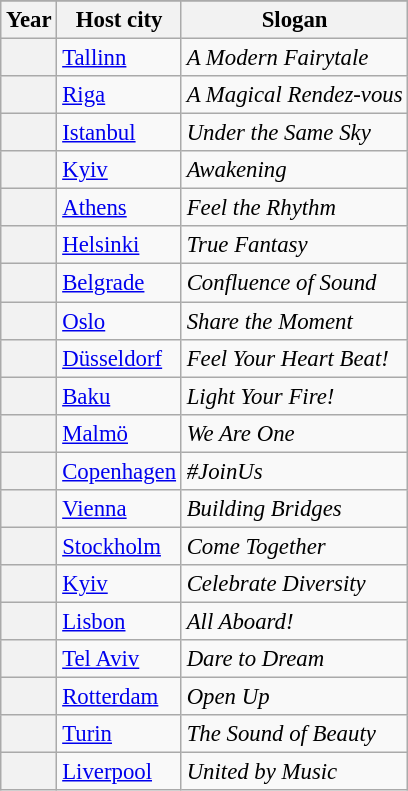<table class="wikitable" style="font-size:95%">
<tr>
</tr>
<tr>
<th scope="col">Year</th>
<th scope="col">Host city</th>
<th scope="col">Slogan</th>
</tr>
<tr>
<th scope="row"></th>
<td> <a href='#'>Tallinn</a></td>
<td><em>A Modern Fairytale</em></td>
</tr>
<tr>
<th scope="row"></th>
<td> <a href='#'>Riga</a></td>
<td><em>A Magical Rendez-vous</em></td>
</tr>
<tr>
<th scope="row"></th>
<td> <a href='#'>Istanbul</a></td>
<td><em>Under the Same Sky</em></td>
</tr>
<tr>
<th scope="row"></th>
<td> <a href='#'>Kyiv</a></td>
<td><em>Awakening</em></td>
</tr>
<tr>
<th scope="row"></th>
<td> <a href='#'>Athens</a></td>
<td><em>Feel the Rhythm</em></td>
</tr>
<tr>
<th scope="row"></th>
<td> <a href='#'>Helsinki</a></td>
<td><em>True Fantasy</em></td>
</tr>
<tr>
<th scope="row"></th>
<td> <a href='#'>Belgrade</a></td>
<td><em>Confluence of Sound</em></td>
</tr>
<tr>
<th scope="row"></th>
<td> <a href='#'>Oslo</a></td>
<td><em>Share the Moment</em></td>
</tr>
<tr>
<th scope="row"></th>
<td> <a href='#'>Düsseldorf</a></td>
<td><em>Feel Your Heart Beat!</em></td>
</tr>
<tr>
<th scope="row"></th>
<td> <a href='#'>Baku</a></td>
<td><em>Light Your Fire!</em></td>
</tr>
<tr>
<th scope="row"></th>
<td> <a href='#'>Malmö</a></td>
<td><em>We Are One</em></td>
</tr>
<tr>
<th scope="row"></th>
<td> <a href='#'>Copenhagen</a></td>
<td><em>#JoinUs</em></td>
</tr>
<tr>
<th scope="row"></th>
<td> <a href='#'>Vienna</a></td>
<td><em>Building Bridges</em></td>
</tr>
<tr>
<th scope="row"></th>
<td> <a href='#'>Stockholm</a></td>
<td><em>Come Together</em></td>
</tr>
<tr>
<th scope="row"></th>
<td> <a href='#'>Kyiv</a></td>
<td><em>Celebrate Diversity</em></td>
</tr>
<tr>
<th scope="row"></th>
<td> <a href='#'>Lisbon</a></td>
<td><em>All Aboard!</em></td>
</tr>
<tr>
<th scope="row"></th>
<td> <a href='#'>Tel Aviv</a></td>
<td><em>Dare to Dream</em></td>
</tr>
<tr>
<th scope="row"></th>
<td> <a href='#'>Rotterdam</a></td>
<td><em>Open Up</em></td>
</tr>
<tr>
<th scope="row"></th>
<td> <a href='#'>Turin</a></td>
<td><em>The Sound of Beauty</em></td>
</tr>
<tr>
<th scope="row"></th>
<td {{ubl> <a href='#'>Liverpool</a></td>
<td><em>United by Music</em></td>
</tr>
</table>
